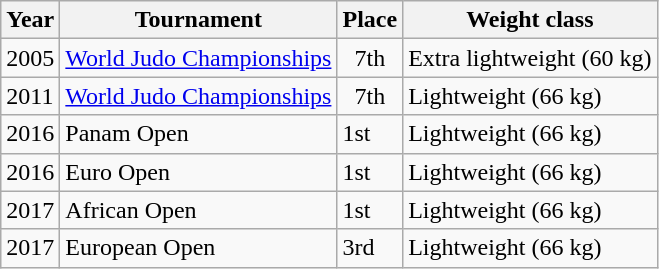<table class=wikitable>
<tr>
<th>Year</th>
<th>Tournament</th>
<th>Place</th>
<th>Weight class</th>
</tr>
<tr>
<td>2005</td>
<td><a href='#'>World Judo Championships</a></td>
<td align="center">7th</td>
<td>Extra lightweight (60 kg)</td>
</tr>
<tr>
<td>2011</td>
<td><a href='#'>World Judo Championships</a></td>
<td align="center">7th</td>
<td>Lightweight (66 kg)</td>
</tr>
<tr>
<td>2016</td>
<td>Panam Open</td>
<td>1st</td>
<td>Lightweight (66 kg)</td>
</tr>
<tr>
<td>2016</td>
<td>Euro Open</td>
<td>1st</td>
<td>Lightweight (66 kg)</td>
</tr>
<tr>
<td>2017</td>
<td>African Open</td>
<td>1st</td>
<td>Lightweight (66 kg)</td>
</tr>
<tr>
<td>2017</td>
<td>European Open</td>
<td>3rd</td>
<td>Lightweight (66 kg)</td>
</tr>
</table>
